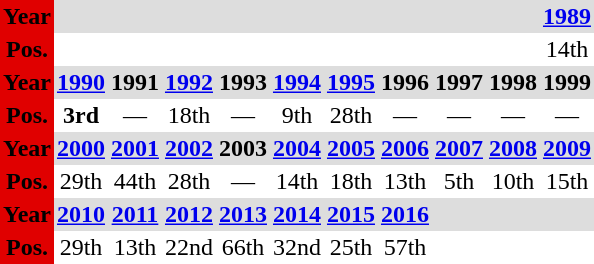<table class="toccolours" border="0" cellpadding="2" cellspacing="0" align="left" style="margin:0.5em;">
<tr>
<th align=center style="background-color: #E00000;"><span>Year</span></th>
<th align=center style="background-color: #ddd;"></th>
<th align=center style="background-color: #ddd;"></th>
<th align=center style="background-color: #ddd;"></th>
<th align=center style="background-color: #ddd;"></th>
<th align=center style="background-color: #ddd;"></th>
<th align=center style="background-color: #ddd;"></th>
<th align=center style="background-color: #ddd;"></th>
<th align=center style="background-color: #ddd;"></th>
<th align=center style="background-color: #ddd;"></th>
<th align=center style="background-color: #ddd;"><a href='#'>1989</a></th>
</tr>
<tr>
<th align="center" style="background-color: #E00000;"><span>Pos.</span></th>
<td align="center"></td>
<td align="center"></td>
<td align="center"></td>
<td align="center"></td>
<td align="center"></td>
<td align="center"></td>
<td align="center"></td>
<td align="center"></td>
<td align="center"></td>
<td align="center">14th</td>
</tr>
<tr>
<th align=center style="background-color: #E00000;"><span>Year</span></th>
<th align=center style="background-color: #ddd;"><a href='#'>1990</a></th>
<th align=center style="background-color: #ddd;">1991</th>
<th align=center style="background-color: #ddd;"><a href='#'>1992</a></th>
<th align=center style="background-color: #ddd;">1993</th>
<th align=center style="background-color: #ddd;"><a href='#'>1994</a></th>
<th align=center style="background-color: #ddd;"><a href='#'>1995</a></th>
<th align=center style="background-color: #ddd;">1996</th>
<th align=center style="background-color: #ddd;">1997</th>
<th align=center style="background-color: #ddd;">1998</th>
<th align=center style="background-color: #ddd;">1999</th>
</tr>
<tr>
<th align="center" style="background-color: #E00000;"><span>Pos.</span></th>
<td align="center"><strong>3rd</strong></td>
<td align="center">—</td>
<td align="center">18th</td>
<td align="center">—</td>
<td align="center">9th</td>
<td align="center">28th</td>
<td align="center">—</td>
<td align="center">—</td>
<td align="center">—</td>
<td align="center">—</td>
</tr>
<tr>
<th align=center style="background-color: #E00000;"><span>Year</span></th>
<th align=center style="background-color: #ddd;"><a href='#'>2000</a></th>
<th align=center style="background-color: #ddd;"><a href='#'>2001</a></th>
<th align=center style="background-color: #ddd;"><a href='#'>2002</a></th>
<th align=center style="background-color: #ddd;">2003</th>
<th align=center style="background-color: #ddd;"><a href='#'>2004</a></th>
<th align=center style="background-color: #ddd;"><a href='#'>2005</a></th>
<th align=center style="background-color: #ddd;"><a href='#'>2006</a></th>
<th align=center style="background-color: #ddd;"><a href='#'>2007</a></th>
<th align=center style="background-color: #ddd;"><a href='#'>2008</a></th>
<th align=center style="background-color: #ddd;"><a href='#'>2009</a></th>
</tr>
<tr>
<th align="center" style="background-color: #E00000;"><span>Pos.</span></th>
<td align="center">29th</td>
<td align="center">44th</td>
<td align="center">28th</td>
<td align="center">—</td>
<td align="center">14th</td>
<td align="center">18th</td>
<td align="center">13th</td>
<td align="center">5th</td>
<td align="center">10th</td>
<td align="center">15th</td>
</tr>
<tr>
<th align=center style="background-color: #E00000;"><span>Year</span></th>
<th align=center style="background-color: #ddd;"><a href='#'>2010</a></th>
<th align=center style="background-color: #ddd;"><a href='#'>2011</a></th>
<th align=center style="background-color: #ddd;"><a href='#'>2012</a></th>
<th align=center style="background-color: #ddd;"><a href='#'>2013</a></th>
<th align=center style="background-color: #ddd;"><a href='#'>2014</a></th>
<th align=center style="background-color: #ddd;"><a href='#'>2015</a></th>
<th align=center style="background-color: #ddd;"><a href='#'>2016</a></th>
<th align=center style="background-color: #ddd;"></th>
<th align=center style="background-color: #ddd;"></th>
<th align=center style="background-color: #ddd;"></th>
</tr>
<tr>
<th align="center" style="background-color: #E00000;"><span>Pos.</span></th>
<td align="center">29th</td>
<td align="center">13th</td>
<td align="center">22nd</td>
<td align="center">66th</td>
<td align="center">32nd</td>
<td align="center">25th</td>
<td align="center">57th</td>
<td align="center"></td>
<td align="center"></td>
<td align="center"></td>
</tr>
</table>
